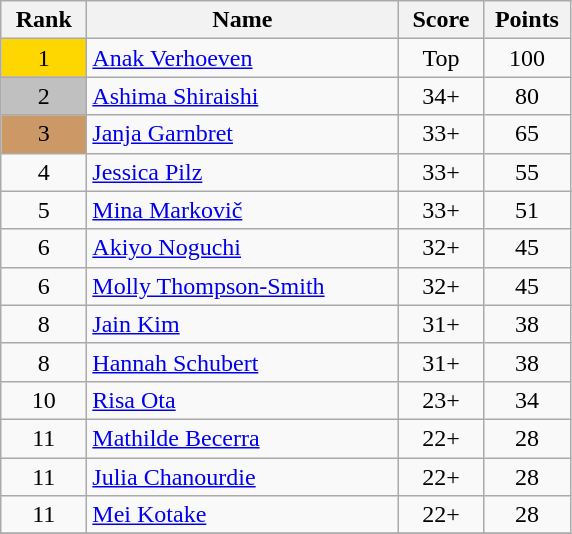<table class="wikitable">
<tr>
<th width = "50">Rank</th>
<th width = "200">Name</th>
<th width = "50">Score</th>
<th width = "50">Points</th>
</tr>
<tr>
<td align="center" style="background: gold">1</td>
<td> <a href='#'>Anak Verhoeven</a></td>
<td align="center">Top</td>
<td align="center">100</td>
</tr>
<tr>
<td align="center" style="background: silver">2</td>
<td> <a href='#'>Ashima Shiraishi</a></td>
<td align="center">34+</td>
<td align="center">80</td>
</tr>
<tr>
<td align="center" style="background: #cc9966">3</td>
<td> <a href='#'>Janja Garnbret</a></td>
<td align="center">33+</td>
<td align="center">65</td>
</tr>
<tr>
<td align="center">4</td>
<td> <a href='#'>Jessica Pilz</a></td>
<td align="center">33+</td>
<td align="center">55</td>
</tr>
<tr>
<td align="center">5</td>
<td> <a href='#'>Mina Markovič</a></td>
<td align="center">33+</td>
<td align="center">51</td>
</tr>
<tr>
<td align="center">6</td>
<td> <a href='#'>Akiyo Noguchi</a></td>
<td align="center">32+</td>
<td align="center">45</td>
</tr>
<tr>
<td align="center">6</td>
<td> <a href='#'>Molly Thompson-Smith</a></td>
<td align="center">32+</td>
<td align="center">45</td>
</tr>
<tr>
<td align="center">8</td>
<td> <a href='#'>Jain Kim</a></td>
<td align="center">31+</td>
<td align="center">38</td>
</tr>
<tr>
<td align="center">8</td>
<td> <a href='#'>Hannah Schubert</a></td>
<td align="center">31+</td>
<td align="center">38</td>
</tr>
<tr>
<td align="center">10</td>
<td> <a href='#'>Risa Ota</a></td>
<td align="center">23+</td>
<td align="center">34</td>
</tr>
<tr>
<td align="center">11</td>
<td> <a href='#'>Mathilde Becerra</a></td>
<td align="center">22+</td>
<td align="center">28</td>
</tr>
<tr>
<td align="center">11</td>
<td> <a href='#'>Julia Chanourdie</a></td>
<td align="center">22+</td>
<td align="center">28</td>
</tr>
<tr>
<td align="center">11</td>
<td> <a href='#'>Mei Kotake</a></td>
<td align="center">22+</td>
<td align="center">28</td>
</tr>
<tr>
</tr>
</table>
